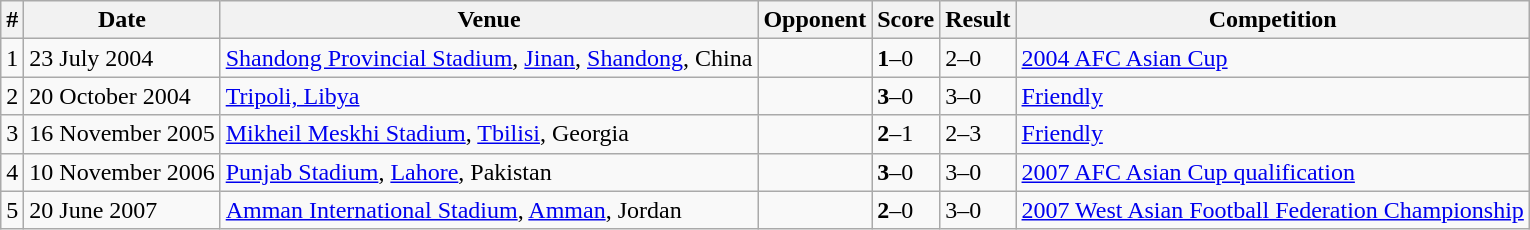<table class="wikitable">
<tr>
<th>#</th>
<th>Date</th>
<th>Venue</th>
<th>Opponent</th>
<th>Score</th>
<th>Result</th>
<th>Competition</th>
</tr>
<tr>
<td>1</td>
<td>23 July 2004</td>
<td><a href='#'>Shandong Provincial Stadium</a>, <a href='#'>Jinan</a>, <a href='#'>Shandong</a>, China</td>
<td></td>
<td><strong>1</strong>–0</td>
<td>2–0</td>
<td><a href='#'>2004 AFC Asian Cup</a></td>
</tr>
<tr>
<td>2</td>
<td>20 October 2004</td>
<td><a href='#'>Tripoli, Libya</a></td>
<td></td>
<td><strong>3</strong>–0</td>
<td>3–0</td>
<td><a href='#'>Friendly</a></td>
</tr>
<tr>
<td>3</td>
<td>16 November 2005</td>
<td><a href='#'>Mikheil Meskhi Stadium</a>, <a href='#'>Tbilisi</a>, Georgia</td>
<td></td>
<td><strong>2</strong>–1</td>
<td>2–3</td>
<td><a href='#'>Friendly</a></td>
</tr>
<tr>
<td>4</td>
<td>10 November 2006</td>
<td><a href='#'>Punjab Stadium</a>, <a href='#'>Lahore</a>, Pakistan</td>
<td></td>
<td><strong>3</strong>–0</td>
<td>3–0</td>
<td><a href='#'>2007 AFC Asian Cup qualification</a></td>
</tr>
<tr>
<td>5</td>
<td>20 June 2007</td>
<td><a href='#'>Amman International Stadium</a>, <a href='#'>Amman</a>, Jordan</td>
<td></td>
<td><strong>2</strong>–0</td>
<td>3–0</td>
<td><a href='#'>2007 West Asian Football Federation Championship</a></td>
</tr>
</table>
